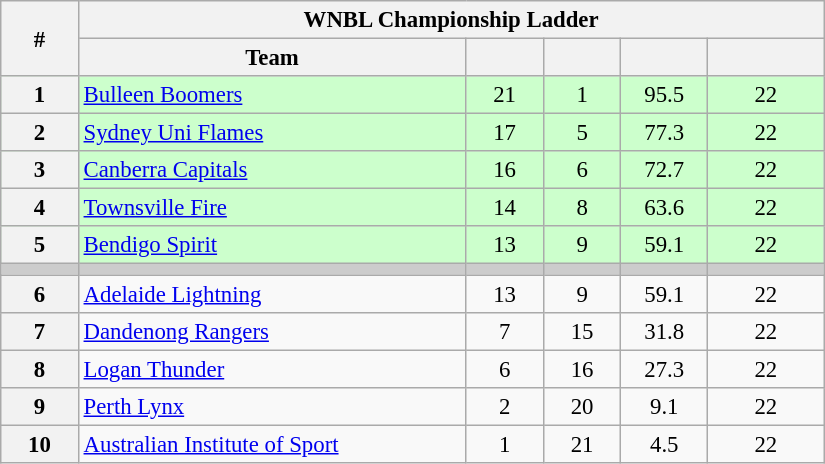<table class="wikitable" width="43.5%" style="font-size:95%; text-align:center">
<tr>
<th width="5%" rowspan=2>#</th>
<th colspan="6" align="center"><strong>WNBL Championship Ladder</strong></th>
</tr>
<tr>
<th width="25%">Team</th>
<th width="5%"></th>
<th width="5%"></th>
<th width="5%"></th>
<th width="7.5%"></th>
</tr>
<tr style="background-color:#CCFFCC">
<th>1</th>
<td style="text-align:left;"><a href='#'>Bulleen Boomers</a></td>
<td>21</td>
<td>1</td>
<td>95.5</td>
<td>22</td>
</tr>
<tr style="background-color:#CCFFCC">
<th>2</th>
<td style="text-align:left;"><a href='#'>Sydney Uni Flames</a></td>
<td>17</td>
<td>5</td>
<td>77.3</td>
<td>22</td>
</tr>
<tr style="background-color:#CCFFCC">
<th>3</th>
<td style="text-align:left;"><a href='#'>Canberra Capitals</a></td>
<td>16</td>
<td>6</td>
<td>72.7</td>
<td>22</td>
</tr>
<tr style="background-color:#CCFFCC">
<th>4</th>
<td style="text-align:left;"><a href='#'>Townsville Fire</a></td>
<td>14</td>
<td>8</td>
<td>63.6</td>
<td>22</td>
</tr>
<tr style="background-color:#CCFFCC">
<th>5</th>
<td style="text-align:left;"><a href='#'>Bendigo Spirit</a></td>
<td>13</td>
<td>9</td>
<td>59.1</td>
<td>22</td>
</tr>
<tr style="background-color:#cccccc;">
<td></td>
<td></td>
<td></td>
<td></td>
<td></td>
<td></td>
</tr>
<tr>
<th>6</th>
<td style="text-align:left;"><a href='#'>Adelaide Lightning</a></td>
<td>13</td>
<td>9</td>
<td>59.1</td>
<td>22</td>
</tr>
<tr>
<th>7</th>
<td style="text-align:left;"><a href='#'>Dandenong Rangers</a></td>
<td>7</td>
<td>15</td>
<td>31.8</td>
<td>22</td>
</tr>
<tr>
<th>8</th>
<td style="text-align:left;"><a href='#'>Logan Thunder</a></td>
<td>6</td>
<td>16</td>
<td>27.3</td>
<td>22</td>
</tr>
<tr>
<th>9</th>
<td style="text-align:left;"><a href='#'>Perth Lynx</a></td>
<td>2</td>
<td>20</td>
<td>9.1</td>
<td>22</td>
</tr>
<tr>
<th>10</th>
<td style="text-align:left;"><a href='#'>Australian Institute of Sport</a></td>
<td>1</td>
<td>21</td>
<td>4.5</td>
<td>22</td>
</tr>
</table>
